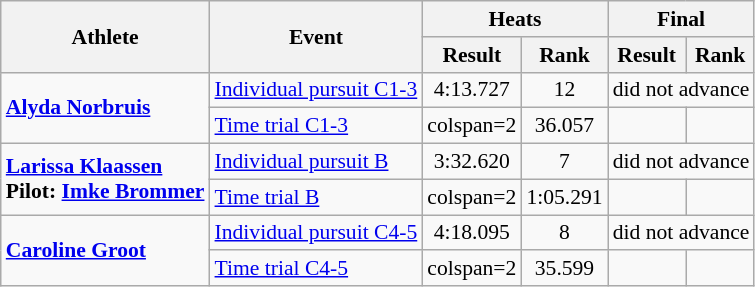<table class=wikitable style="font-size:90%">
<tr>
<th rowspan="2">Athlete</th>
<th rowspan="2">Event</th>
<th colspan="2">Heats</th>
<th colspan="2">Final</th>
</tr>
<tr>
<th>Result</th>
<th>Rank</th>
<th>Result</th>
<th>Rank</th>
</tr>
<tr align=center>
<td align=left rowspan=2><strong><a href='#'>Alyda Norbruis</a></strong></td>
<td align=left><a href='#'>Individual pursuit C1-3</a></td>
<td>4:13.727</td>
<td>12</td>
<td colspan=2>did not advance</td>
</tr>
<tr align=center>
<td align=left><a href='#'>Time trial C1-3</a></td>
<td>colspan=2 </td>
<td>36.057</td>
<td></td>
</tr>
<tr align=center>
<td align=left rowspan=2><strong><a href='#'>Larissa Klaassen</a><br>Pilot: <a href='#'>Imke Brommer</a></strong></td>
<td align=left><a href='#'>Individual pursuit B</a></td>
<td>3:32.620</td>
<td>7</td>
<td colspan=2>did not advance</td>
</tr>
<tr align=center>
<td align=left><a href='#'>Time trial B</a></td>
<td>colspan=2 </td>
<td>1:05.291</td>
<td></td>
</tr>
<tr align=center>
<td align=left rowspan=2><strong><a href='#'>Caroline Groot</a></strong></td>
<td align=left><a href='#'>Individual pursuit C4-5</a></td>
<td>4:18.095</td>
<td>8</td>
<td colspan=2>did not advance</td>
</tr>
<tr align=center>
<td align=left><a href='#'>Time trial C4-5</a></td>
<td>colspan=2 </td>
<td>35.599</td>
<td></td>
</tr>
</table>
